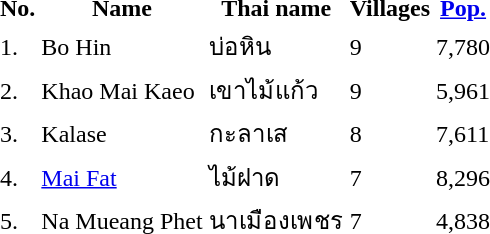<table>
<tr valign=top>
<td><br><table>
<tr>
<th>No.</th>
<th>Name</th>
<th>Thai name</th>
<th>Villages</th>
<th><a href='#'>Pop.</a></th>
</tr>
<tr>
<td>1.</td>
<td>Bo Hin</td>
<td>บ่อหิน</td>
<td>9</td>
<td>7,780</td>
</tr>
<tr>
<td>2.</td>
<td>Khao Mai Kaeo</td>
<td>เขาไม้แก้ว</td>
<td>9</td>
<td>5,961</td>
<td></td>
</tr>
<tr>
<td>3.</td>
<td>Kalase</td>
<td>กะลาเส</td>
<td>8</td>
<td>7,611</td>
<td></td>
</tr>
<tr>
<td>4.</td>
<td><a href='#'>Mai Fat</a></td>
<td>ไม้ฝาด</td>
<td>7</td>
<td>8,296</td>
<td></td>
</tr>
<tr>
<td>5.</td>
<td>Na Mueang Phet</td>
<td>นาเมืองเพชร</td>
<td>7</td>
<td>4,838</td>
<td></td>
</tr>
</table>
</td>
<td> </td>
</tr>
</table>
